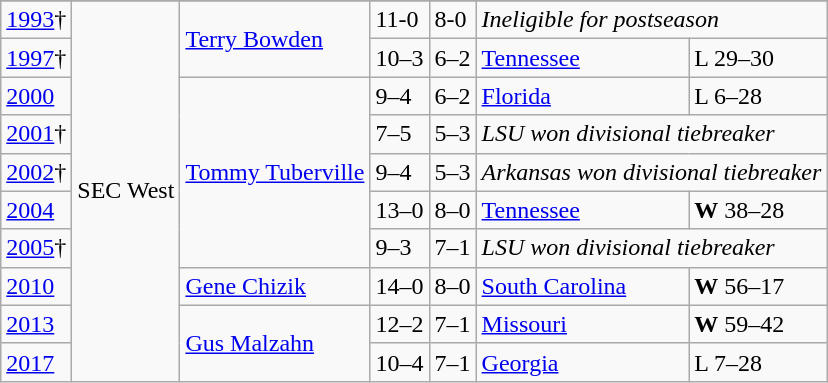<table class="wikitable">
<tr>
</tr>
<tr>
<td><a href='#'>1993</a>†</td>
<td rowspan="10">SEC West</td>
<td rowspan="2"><a href='#'>Terry Bowden</a></td>
<td>11-0</td>
<td>8-0</td>
<td colspan=2><em>Ineligible for postseason </em></td>
</tr>
<tr>
<td><a href='#'>1997</a>†</td>
<td>10–3</td>
<td>6–2</td>
<td><a href='#'>Tennessee</a></td>
<td>L 29–30</td>
</tr>
<tr>
<td><a href='#'>2000</a></td>
<td rowspan="5"><a href='#'>Tommy Tuberville</a></td>
<td>9–4</td>
<td>6–2</td>
<td><a href='#'>Florida</a></td>
<td>L 6–28</td>
</tr>
<tr>
<td><a href='#'>2001</a>†</td>
<td>7–5</td>
<td>5–3</td>
<td colspan=2><em>LSU won divisional tiebreaker</em></td>
</tr>
<tr>
<td><a href='#'>2002</a>†</td>
<td>9–4</td>
<td>5–3</td>
<td colspan=2><em>Arkansas won divisional tiebreaker</em></td>
</tr>
<tr>
<td><a href='#'>2004</a></td>
<td>13–0</td>
<td>8–0</td>
<td><a href='#'>Tennessee</a></td>
<td><strong>W</strong> 38–28</td>
</tr>
<tr>
<td><a href='#'>2005</a>†</td>
<td>9–3</td>
<td>7–1</td>
<td colspan=2><em>LSU won divisional tiebreaker</em></td>
</tr>
<tr>
<td><a href='#'>2010</a></td>
<td><a href='#'>Gene Chizik</a></td>
<td>14–0</td>
<td>8–0</td>
<td><a href='#'>South Carolina</a></td>
<td><strong>W</strong> 56–17</td>
</tr>
<tr>
<td><a href='#'>2013</a></td>
<td rowspan="2"><a href='#'>Gus Malzahn</a></td>
<td>12–2</td>
<td>7–1</td>
<td><a href='#'>Missouri</a></td>
<td><strong>W</strong> 59–42</td>
</tr>
<tr>
<td><a href='#'>2017</a></td>
<td>10–4</td>
<td>7–1</td>
<td><a href='#'>Georgia</a></td>
<td>L 7–28</td>
</tr>
</table>
